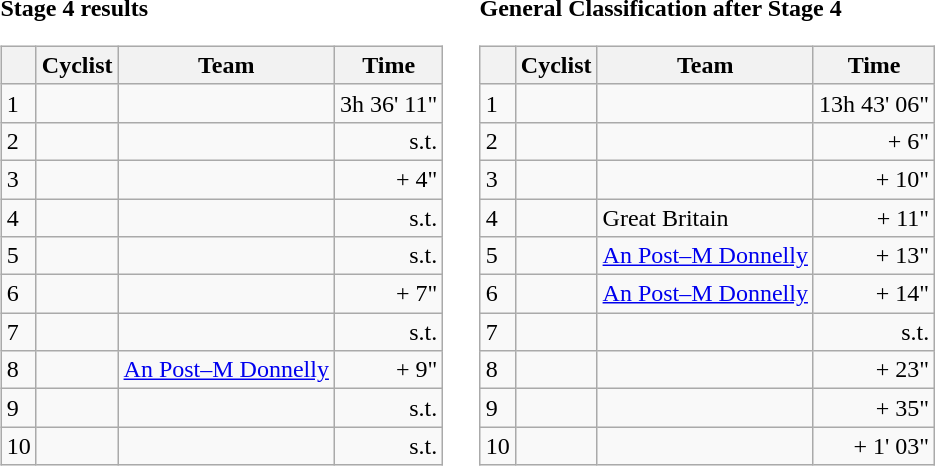<table>
<tr>
<td><strong>Stage 4 results</strong><br><table class="wikitable">
<tr>
<th></th>
<th>Cyclist</th>
<th>Team</th>
<th>Time</th>
</tr>
<tr>
<td>1</td>
<td></td>
<td></td>
<td align="right">3h 36' 11"</td>
</tr>
<tr>
<td>2</td>
<td></td>
<td></td>
<td align="right">s.t.</td>
</tr>
<tr>
<td>3</td>
<td></td>
<td></td>
<td align="right">+ 4"</td>
</tr>
<tr>
<td>4</td>
<td></td>
<td></td>
<td align="right">s.t.</td>
</tr>
<tr>
<td>5</td>
<td></td>
<td></td>
<td align="right">s.t.</td>
</tr>
<tr>
<td>6</td>
<td></td>
<td></td>
<td align="right">+ 7"</td>
</tr>
<tr>
<td>7</td>
<td></td>
<td></td>
<td align="right">s.t.</td>
</tr>
<tr>
<td>8</td>
<td></td>
<td><a href='#'>An Post–M Donnelly</a></td>
<td align="right">+ 9"</td>
</tr>
<tr>
<td>9</td>
<td></td>
<td></td>
<td align="right">s.t.</td>
</tr>
<tr>
<td>10</td>
<td></td>
<td></td>
<td align="right">s.t.</td>
</tr>
</table>
</td>
<td></td>
<td><strong>General Classification after Stage 4</strong><br><table class="wikitable">
<tr>
<th></th>
<th>Cyclist</th>
<th>Team</th>
<th>Time</th>
</tr>
<tr>
<td>1</td>
<td></td>
<td></td>
<td align="right">13h 43' 06"</td>
</tr>
<tr>
<td>2</td>
<td></td>
<td></td>
<td align="right">+ 6"</td>
</tr>
<tr>
<td>3</td>
<td></td>
<td></td>
<td align="right">+ 10"</td>
</tr>
<tr>
<td>4</td>
<td></td>
<td>Great Britain</td>
<td align="right">+ 11"</td>
</tr>
<tr>
<td>5</td>
<td></td>
<td><a href='#'>An Post–M Donnelly</a></td>
<td align="right">+ 13"</td>
</tr>
<tr>
<td>6</td>
<td></td>
<td><a href='#'>An Post–M Donnelly</a></td>
<td align="right">+ 14"</td>
</tr>
<tr>
<td>7</td>
<td></td>
<td></td>
<td align="right">s.t.</td>
</tr>
<tr>
<td>8</td>
<td></td>
<td></td>
<td align="right">+ 23"</td>
</tr>
<tr>
<td>9</td>
<td></td>
<td></td>
<td align="right">+ 35"</td>
</tr>
<tr>
<td>10</td>
<td></td>
<td></td>
<td align="right">+ 1' 03"</td>
</tr>
</table>
</td>
</tr>
</table>
